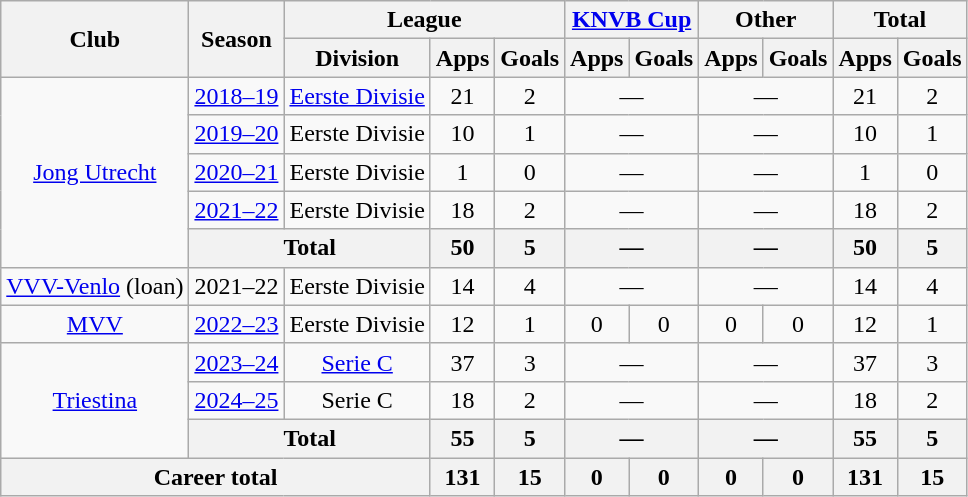<table class="wikitable" style="text-align:center">
<tr>
<th rowspan="2">Club</th>
<th rowspan="2">Season</th>
<th colspan="3">League</th>
<th colspan="2"><a href='#'>KNVB Cup</a></th>
<th colspan="2">Other</th>
<th colspan="2">Total</th>
</tr>
<tr>
<th>Division</th>
<th>Apps</th>
<th>Goals</th>
<th>Apps</th>
<th>Goals</th>
<th>Apps</th>
<th>Goals</th>
<th>Apps</th>
<th>Goals</th>
</tr>
<tr>
<td rowspan="5"><a href='#'>Jong Utrecht</a></td>
<td><a href='#'>2018–19</a></td>
<td><a href='#'>Eerste Divisie</a></td>
<td>21</td>
<td>2</td>
<td colspan="2">—</td>
<td colspan="2">—</td>
<td>21</td>
<td>2</td>
</tr>
<tr>
<td><a href='#'>2019–20</a></td>
<td>Eerste Divisie</td>
<td>10</td>
<td>1</td>
<td colspan="2">—</td>
<td colspan="2">—</td>
<td>10</td>
<td>1</td>
</tr>
<tr>
<td><a href='#'>2020–21</a></td>
<td>Eerste Divisie</td>
<td>1</td>
<td>0</td>
<td colspan="2">—</td>
<td colspan="2">—</td>
<td>1</td>
<td>0</td>
</tr>
<tr>
<td><a href='#'>2021–22</a></td>
<td>Eerste Divisie</td>
<td>18</td>
<td>2</td>
<td colspan="2">—</td>
<td colspan="2">—</td>
<td>18</td>
<td>2</td>
</tr>
<tr>
<th colspan="2">Total</th>
<th>50</th>
<th>5</th>
<th colspan="2">—</th>
<th colspan="2">—</th>
<th>50</th>
<th>5</th>
</tr>
<tr>
<td><a href='#'>VVV-Venlo</a> (loan)</td>
<td>2021–22</td>
<td>Eerste Divisie</td>
<td>14</td>
<td>4</td>
<td colspan="2">—</td>
<td colspan="2">—</td>
<td>14</td>
<td>4</td>
</tr>
<tr>
<td><a href='#'>MVV</a></td>
<td><a href='#'>2022–23</a></td>
<td>Eerste Divisie</td>
<td>12</td>
<td>1</td>
<td>0</td>
<td>0</td>
<td>0</td>
<td>0</td>
<td>12</td>
<td>1</td>
</tr>
<tr>
<td rowspan="3"><a href='#'>Triestina</a></td>
<td><a href='#'>2023–24</a></td>
<td><a href='#'>Serie C</a></td>
<td>37</td>
<td>3</td>
<td colspan="2">—</td>
<td colspan="2">—</td>
<td>37</td>
<td>3</td>
</tr>
<tr>
<td><a href='#'>2024–25</a></td>
<td>Serie C</td>
<td>18</td>
<td>2</td>
<td colspan="2">—</td>
<td colspan="2">—</td>
<td>18</td>
<td>2</td>
</tr>
<tr>
<th colspan="2">Total</th>
<th>55</th>
<th>5</th>
<th colspan="2">—</th>
<th colspan="2">—</th>
<th>55</th>
<th>5</th>
</tr>
<tr>
<th colspan="3">Career total</th>
<th>131</th>
<th>15</th>
<th>0</th>
<th>0</th>
<th>0</th>
<th>0</th>
<th>131</th>
<th>15</th>
</tr>
</table>
